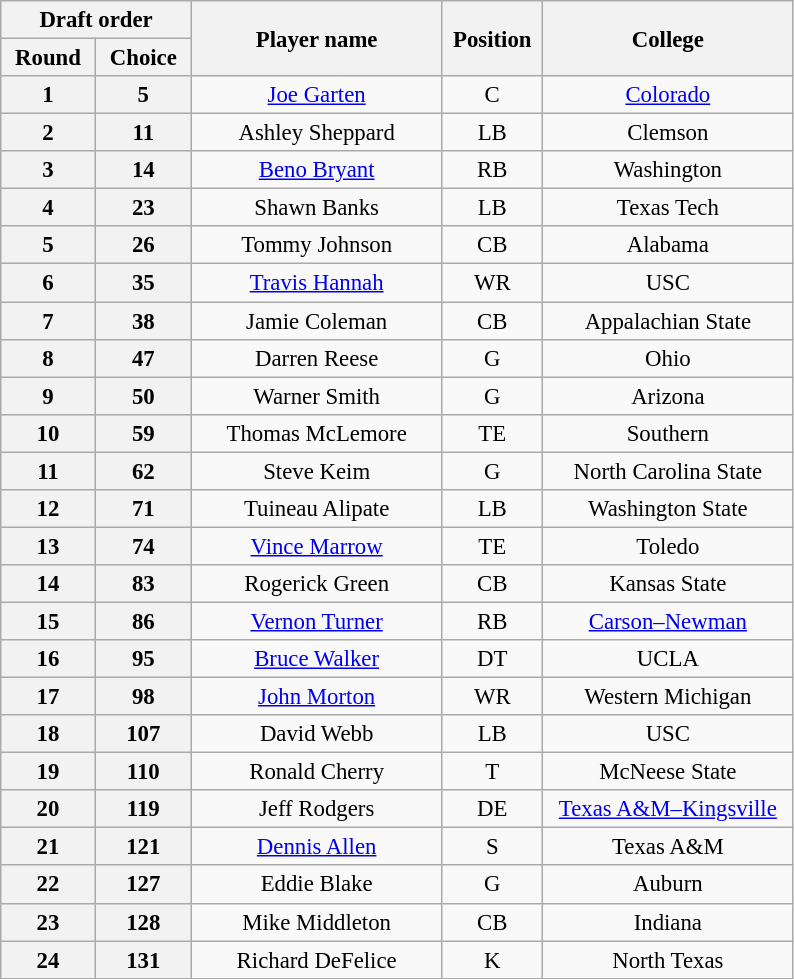<table class="wikitable" style="font-size:95%; text-align:center">
<tr>
<th width="120" colspan="2">Draft order</th>
<th width="160" rowspan="2">Player name</th>
<th width="60"  rowspan="2">Position</th>
<th width="160" rowspan="2">College</th>
</tr>
<tr>
<th>Round</th>
<th>Choice</th>
</tr>
<tr>
<th>1</th>
<th>5</th>
<td><a href='#'>Joe Garten</a></td>
<td>C</td>
<td><a href='#'>Colorado</a></td>
</tr>
<tr>
<th>2</th>
<th>11</th>
<td>Ashley Sheppard</td>
<td>LB</td>
<td>Clemson</td>
</tr>
<tr>
<th>3</th>
<th>14</th>
<td><a href='#'>Beno Bryant</a></td>
<td>RB</td>
<td>Washington</td>
</tr>
<tr>
<th>4</th>
<th>23</th>
<td>Shawn Banks</td>
<td>LB</td>
<td>Texas Tech</td>
</tr>
<tr>
<th>5</th>
<th>26</th>
<td>Tommy Johnson</td>
<td>CB</td>
<td>Alabama</td>
</tr>
<tr>
<th>6</th>
<th>35</th>
<td><a href='#'>Travis Hannah</a></td>
<td>WR</td>
<td>USC</td>
</tr>
<tr>
<th>7</th>
<th>38</th>
<td>Jamie Coleman</td>
<td>CB</td>
<td>Appalachian State</td>
</tr>
<tr>
<th>8</th>
<th>47</th>
<td>Darren Reese</td>
<td>G</td>
<td>Ohio</td>
</tr>
<tr>
<th>9</th>
<th>50</th>
<td>Warner Smith</td>
<td>G</td>
<td>Arizona</td>
</tr>
<tr>
<th>10</th>
<th>59</th>
<td>Thomas McLemore</td>
<td>TE</td>
<td>Southern</td>
</tr>
<tr>
<th>11</th>
<th>62</th>
<td>Steve Keim</td>
<td>G</td>
<td>North Carolina State</td>
</tr>
<tr>
<th>12</th>
<th>71</th>
<td>Tuineau Alipate</td>
<td>LB</td>
<td>Washington State</td>
</tr>
<tr>
<th>13</th>
<th>74</th>
<td><a href='#'>Vince Marrow</a></td>
<td>TE</td>
<td>Toledo</td>
</tr>
<tr>
<th>14</th>
<th>83</th>
<td>Rogerick Green</td>
<td>CB</td>
<td>Kansas State</td>
</tr>
<tr>
<th>15</th>
<th>86</th>
<td><a href='#'>Vernon Turner</a></td>
<td>RB</td>
<td><a href='#'>Carson–Newman</a></td>
</tr>
<tr>
<th>16</th>
<th>95</th>
<td><a href='#'>Bruce Walker</a></td>
<td>DT</td>
<td>UCLA</td>
</tr>
<tr>
<th>17</th>
<th>98</th>
<td><a href='#'>John Morton</a></td>
<td>WR</td>
<td>Western Michigan</td>
</tr>
<tr>
<th>18</th>
<th>107</th>
<td>David Webb</td>
<td>LB</td>
<td>USC</td>
</tr>
<tr>
<th>19</th>
<th>110</th>
<td>Ronald Cherry</td>
<td>T</td>
<td>McNeese State</td>
</tr>
<tr>
<th>20</th>
<th>119</th>
<td>Jeff Rodgers</td>
<td>DE</td>
<td><a href='#'>Texas A&M–Kingsville</a></td>
</tr>
<tr>
<th>21</th>
<th>121</th>
<td><a href='#'>Dennis Allen</a></td>
<td>S</td>
<td>Texas A&M</td>
</tr>
<tr>
<th>22</th>
<th>127</th>
<td>Eddie Blake</td>
<td>G</td>
<td>Auburn</td>
</tr>
<tr>
<th>23</th>
<th>128</th>
<td>Mike Middleton</td>
<td>CB</td>
<td>Indiana</td>
</tr>
<tr>
<th>24</th>
<th>131</th>
<td>Richard DeFelice</td>
<td>K</td>
<td>North Texas</td>
</tr>
</table>
